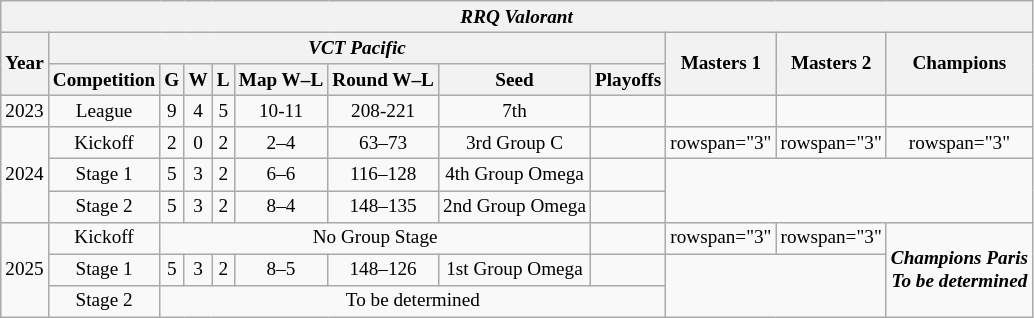<table class="wikitable" style="font-size:80%; text-align:center;">
<tr>
<th colspan="13"> <em>RRQ Valorant</em></th>
</tr>
<tr>
<th rowspan="2">Year</th>
<th colspan="8"><em>VCT Pacific</em></th>
<th rowspan="2">Masters 1</th>
<th rowspan="2">Masters 2</th>
<th rowspan="2">Champions</th>
</tr>
<tr>
<th>Competition</th>
<th>G</th>
<th>W</th>
<th>L</th>
<th>Map W–L</th>
<th>Round W–L</th>
<th>Seed</th>
<th>Playoffs</th>
</tr>
<tr>
<td>2023</td>
<td>League</td>
<td>9</td>
<td>4</td>
<td>5</td>
<td>10-11</td>
<td>208-221</td>
<td>7th</td>
<td></td>
<td></td>
<td></td>
<td></td>
</tr>
<tr>
<td rowspan="3">2024</td>
<td>Kickoff</td>
<td>2</td>
<td>0</td>
<td>2</td>
<td>2–4</td>
<td>63–73</td>
<td>3rd Group C</td>
<td></td>
<td>rowspan="3" </td>
<td>rowspan="3" </td>
<td>rowspan="3" </td>
</tr>
<tr>
<td>Stage 1</td>
<td>5</td>
<td>3</td>
<td>2</td>
<td>6–6</td>
<td>116–128</td>
<td>4th Group Omega</td>
<td></td>
</tr>
<tr>
<td>Stage 2</td>
<td>5</td>
<td>3</td>
<td>2</td>
<td>8–4</td>
<td>148–135</td>
<td>2nd Group Omega</td>
<td></td>
</tr>
<tr>
<td rowspan="3">2025</td>
<td>Kickoff</td>
<td colspan="6">No Group Stage</td>
<td></td>
<td>rowspan="3" </td>
<td>rowspan="3" </td>
<td rowspan="3"><strong><em>Champions Paris <br> To be determined</em></strong></td>
</tr>
<tr>
<td>Stage 1</td>
<td>5</td>
<td>3</td>
<td>2</td>
<td>8–5</td>
<td>148–126</td>
<td>1st Group Omega</td>
<td></td>
</tr>
<tr>
<td>Stage 2</td>
<td colspan="7">To be determined</td>
</tr>
</table>
